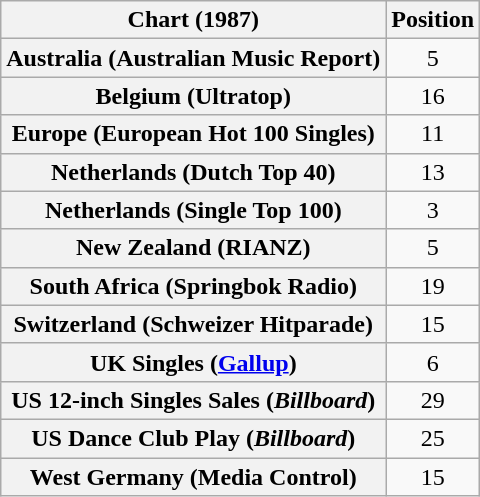<table class="wikitable sortable plainrowheaders" style="text-align:center">
<tr>
<th scope="col">Chart (1987)</th>
<th scope="col">Position</th>
</tr>
<tr>
<th scope="row">Australia (Australian Music Report)</th>
<td>5</td>
</tr>
<tr>
<th scope="row">Belgium (Ultratop)</th>
<td>16</td>
</tr>
<tr>
<th scope="row">Europe (European Hot 100 Singles)</th>
<td>11</td>
</tr>
<tr>
<th scope="row">Netherlands (Dutch Top 40)</th>
<td>13</td>
</tr>
<tr>
<th scope="row">Netherlands (Single Top 100)</th>
<td>3</td>
</tr>
<tr>
<th scope="row">New Zealand (RIANZ)</th>
<td>5</td>
</tr>
<tr>
<th scope="row">South Africa (Springbok Radio)</th>
<td>19</td>
</tr>
<tr>
<th scope="row">Switzerland (Schweizer Hitparade)</th>
<td>15</td>
</tr>
<tr>
<th scope="row">UK Singles (<a href='#'>Gallup</a>)</th>
<td>6</td>
</tr>
<tr>
<th scope="row">US 12-inch Singles Sales (<em>Billboard</em>)</th>
<td>29</td>
</tr>
<tr>
<th scope="row">US Dance Club Play (<em>Billboard</em>)</th>
<td>25</td>
</tr>
<tr>
<th scope="row">West Germany (Media Control)</th>
<td>15</td>
</tr>
</table>
